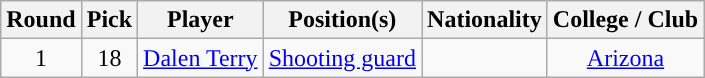<table class="wikitable sortable sortable">
<tr>
<th>Round</th>
<th>Pick</th>
<th>Player</th>
<th>Position(s)</th>
<th>Nationality</th>
<th>College / Club</th>
</tr>
<tr style="text-align: center">
<td>1</td>
<td>18</td>
<td><a href='#'>Dalen Terry</a></td>
<td><a href='#'>Shooting guard</a></td>
<td></td>
<td><a href='#'>Arizona</a></td>
</tr>
</table>
